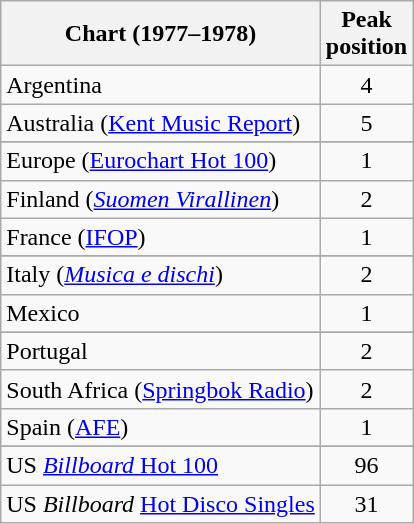<table class="wikitable sortable">
<tr>
<th>Chart (1977–1978)</th>
<th>Peak<br>position</th>
</tr>
<tr>
<td>Argentina</td>
<td align="center">4</td>
</tr>
<tr>
<td>Australia (<a href='#'>Kent Music Report</a>)</td>
<td align="center">5</td>
</tr>
<tr>
</tr>
<tr>
</tr>
<tr>
</tr>
<tr>
<td>Europe (<a href='#'>Eurochart Hot 100</a>)</td>
<td align="center">1</td>
</tr>
<tr>
<td>Finland (<a href='#'><em>Suomen Virallinen</em></a>)</td>
<td align="center">2</td>
</tr>
<tr>
<td>France (<a href='#'>IFOP</a>)</td>
<td align="center">1</td>
</tr>
<tr>
</tr>
<tr>
</tr>
<tr>
<td>Italy (<em><a href='#'>Musica e dischi</a></em>)</td>
<td align="center">2</td>
</tr>
<tr>
<td>Mexico</td>
<td align="center">1</td>
</tr>
<tr>
</tr>
<tr>
</tr>
<tr>
</tr>
<tr>
</tr>
<tr>
<td>Portugal</td>
<td align="center">2</td>
</tr>
<tr>
<td>South Africa (<a href='#'>Springbok Radio</a>)</td>
<td align="center">2</td>
</tr>
<tr>
<td>Spain (<a href='#'>AFE</a>)</td>
<td align="center">1</td>
</tr>
<tr>
</tr>
<tr>
</tr>
<tr>
</tr>
<tr>
<td>US <a href='#'><em>Billboard</em> Hot 100</a></td>
<td align="center">96</td>
</tr>
<tr>
<td>US <em>Billboard</em> <a href='#'>Hot Disco Singles</a></td>
<td align="center">31</td>
</tr>
</table>
